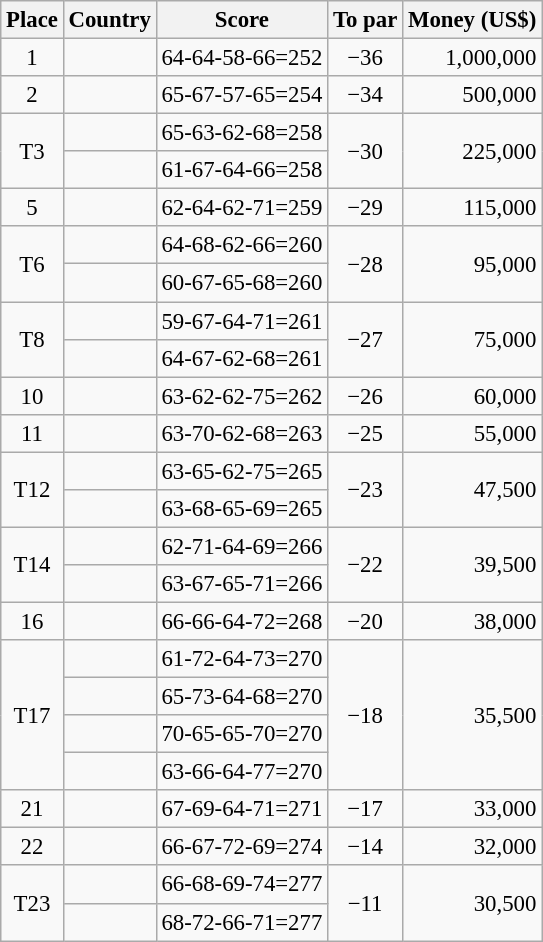<table class="wikitable" style="font-size:95%;">
<tr>
<th>Place</th>
<th>Country</th>
<th>Score</th>
<th>To par</th>
<th>Money (US$)</th>
</tr>
<tr>
<td align=center>1</td>
<td></td>
<td>64-64-58-66=252</td>
<td align=center>−36</td>
<td align=right>1,000,000</td>
</tr>
<tr>
<td align=center>2</td>
<td></td>
<td>65-67-57-65=254</td>
<td align=center>−34</td>
<td align=right>500,000</td>
</tr>
<tr>
<td align=center rowspan=2>T3</td>
<td></td>
<td>65-63-62-68=258</td>
<td align=center rowspan=2>−30</td>
<td align=right rowspan=2>225,000</td>
</tr>
<tr>
<td></td>
<td>61-67-64-66=258</td>
</tr>
<tr>
<td align=center>5</td>
<td></td>
<td>62-64-62-71=259</td>
<td align=center>−29</td>
<td align=right>115,000</td>
</tr>
<tr>
<td align=center rowspan=2>T6</td>
<td></td>
<td>64-68-62-66=260</td>
<td align=center rowspan=2>−28</td>
<td align=right rowspan=2>95,000</td>
</tr>
<tr>
<td></td>
<td>60-67-65-68=260</td>
</tr>
<tr>
<td align=center rowspan=2>T8</td>
<td></td>
<td>59-67-64-71=261</td>
<td align=center rowspan=2>−27</td>
<td align=right rowspan=2>75,000</td>
</tr>
<tr>
<td></td>
<td>64-67-62-68=261</td>
</tr>
<tr>
<td align=center>10</td>
<td></td>
<td>63-62-62-75=262</td>
<td align=center>−26</td>
<td align=right>60,000</td>
</tr>
<tr>
<td align=center>11</td>
<td></td>
<td>63-70-62-68=263</td>
<td align=center>−25</td>
<td align=right>55,000</td>
</tr>
<tr>
<td align=center rowspan=2>T12</td>
<td></td>
<td>63-65-62-75=265</td>
<td align=center rowspan=2>−23</td>
<td align=right rowspan=2>47,500</td>
</tr>
<tr>
<td></td>
<td>63-68-65-69=265</td>
</tr>
<tr>
<td align=center rowspan=2>T14</td>
<td></td>
<td>62-71-64-69=266</td>
<td align=center rowspan=2>−22</td>
<td align=right rowspan=2>39,500</td>
</tr>
<tr>
<td></td>
<td>63-67-65-71=266</td>
</tr>
<tr>
<td align=center>16</td>
<td></td>
<td>66-66-64-72=268</td>
<td align=center>−20</td>
<td align=right>38,000</td>
</tr>
<tr>
<td align=center rowspan=4>T17</td>
<td></td>
<td>61-72-64-73=270</td>
<td align=center rowspan=4>−18</td>
<td align=right rowspan=4>35,500</td>
</tr>
<tr>
<td></td>
<td>65-73-64-68=270</td>
</tr>
<tr>
<td></td>
<td>70-65-65-70=270</td>
</tr>
<tr>
<td></td>
<td>63-66-64-77=270</td>
</tr>
<tr>
<td align=center>21</td>
<td></td>
<td>67-69-64-71=271</td>
<td align=center>−17</td>
<td align=right>33,000</td>
</tr>
<tr>
<td align=center>22</td>
<td></td>
<td>66-67-72-69=274</td>
<td align=center>−14</td>
<td align=right>32,000</td>
</tr>
<tr>
<td align=center rowspan=2>T23</td>
<td></td>
<td>66-68-69-74=277</td>
<td align=center rowspan=2>−11</td>
<td align=right rowspan=2>30,500</td>
</tr>
<tr>
<td></td>
<td>68-72-66-71=277</td>
</tr>
</table>
